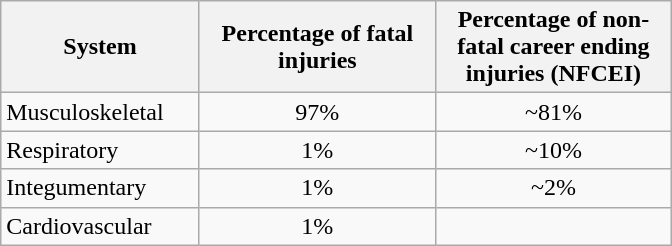<table class="wikitable">
<tr>
<th style="width:125px;">System</th>
<th style="width:150px;">Percentage of fatal injuries</th>
<th style="width:150px;">Percentage of non-fatal career ending injuries (NFCEI)</th>
</tr>
<tr>
<td>Musculoskeletal</td>
<td align=center>97%</td>
<td align=center>~81%</td>
</tr>
<tr>
<td>Respiratory</td>
<td align=center>1%</td>
<td align=center>~10%</td>
</tr>
<tr>
<td>Integumentary</td>
<td align=center>1%</td>
<td align=center>~2%</td>
</tr>
<tr>
<td>Cardiovascular</td>
<td align=center>1%</td>
<td align=center></td>
</tr>
</table>
